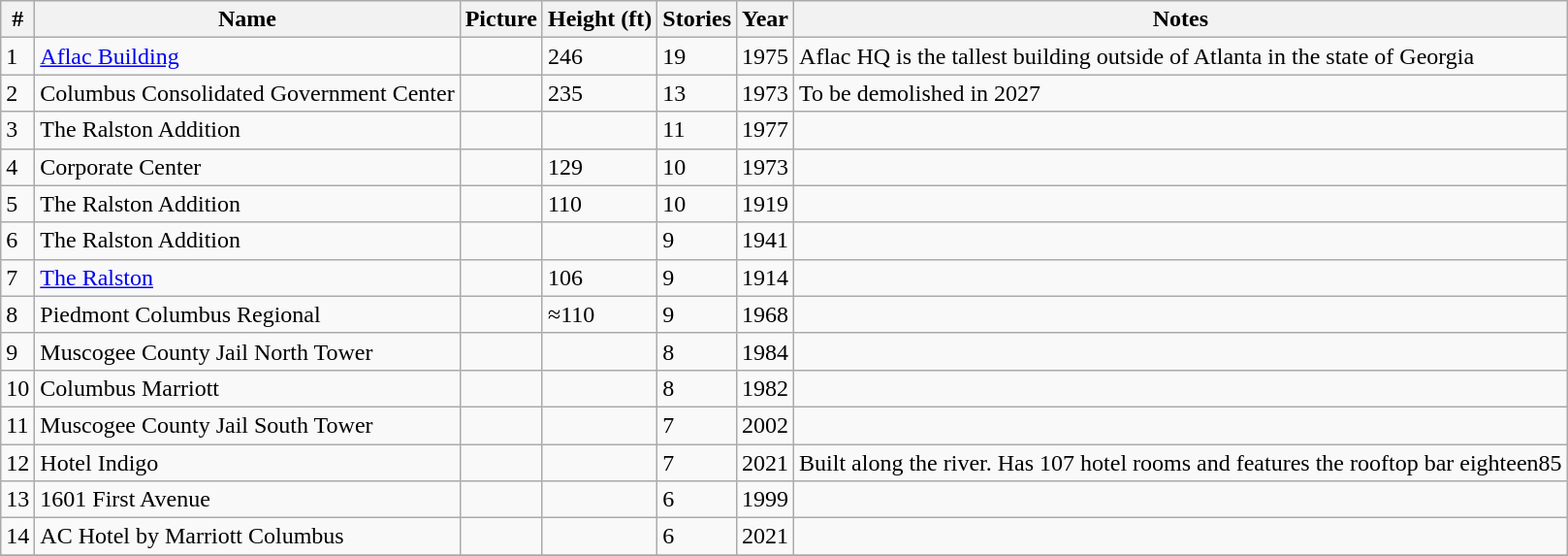<table class="wikitable">
<tr>
<th>#</th>
<th>Name</th>
<th>Picture</th>
<th>Height (ft)</th>
<th>Stories</th>
<th>Year</th>
<th>Notes</th>
</tr>
<tr>
<td>1</td>
<td><a href='#'>Aflac Building</a></td>
<td></td>
<td>246</td>
<td>19</td>
<td>1975</td>
<td>Aflac HQ is the tallest building outside of Atlanta in the state of Georgia</td>
</tr>
<tr>
<td>2</td>
<td>Columbus Consolidated Government Center</td>
<td></td>
<td>235</td>
<td>13</td>
<td>1973</td>
<td>To be demolished in 2027</td>
</tr>
<tr>
<td>3</td>
<td>The Ralston Addition</td>
<td></td>
<td></td>
<td>11</td>
<td>1977</td>
<td></td>
</tr>
<tr>
<td>4</td>
<td>Corporate Center</td>
<td></td>
<td>129</td>
<td>10</td>
<td>1973</td>
<td></td>
</tr>
<tr>
<td>5</td>
<td>The Ralston Addition</td>
<td></td>
<td>110</td>
<td>10</td>
<td>1919</td>
<td></td>
</tr>
<tr>
<td>6</td>
<td>The Ralston Addition</td>
<td></td>
<td></td>
<td>9</td>
<td>1941</td>
<td></td>
</tr>
<tr>
<td>7</td>
<td><a href='#'>The Ralston</a></td>
<td></td>
<td>106</td>
<td>9</td>
<td>1914</td>
<td></td>
</tr>
<tr>
<td>8</td>
<td>Piedmont Columbus Regional</td>
<td></td>
<td>≈110</td>
<td>9</td>
<td>1968</td>
<td></td>
</tr>
<tr>
<td>9</td>
<td>Muscogee County Jail North Tower</td>
<td></td>
<td></td>
<td>8</td>
<td>1984</td>
<td></td>
</tr>
<tr>
<td>10</td>
<td>Columbus Marriott</td>
<td></td>
<td></td>
<td>8</td>
<td>1982</td>
<td></td>
</tr>
<tr>
<td>11</td>
<td>Muscogee County Jail South Tower</td>
<td></td>
<td></td>
<td>7</td>
<td>2002</td>
<td></td>
</tr>
<tr>
<td>12</td>
<td>Hotel Indigo</td>
<td></td>
<td></td>
<td>7</td>
<td>2021</td>
<td>Built along the river. Has 107 hotel rooms and features the rooftop bar eighteen85</td>
</tr>
<tr>
<td>13</td>
<td>1601 First Avenue</td>
<td></td>
<td></td>
<td>6</td>
<td>1999</td>
<td></td>
</tr>
<tr>
<td>14</td>
<td>AC Hotel by Marriott Columbus</td>
<td></td>
<td></td>
<td>6</td>
<td>2021</td>
<td></td>
</tr>
<tr>
</tr>
</table>
